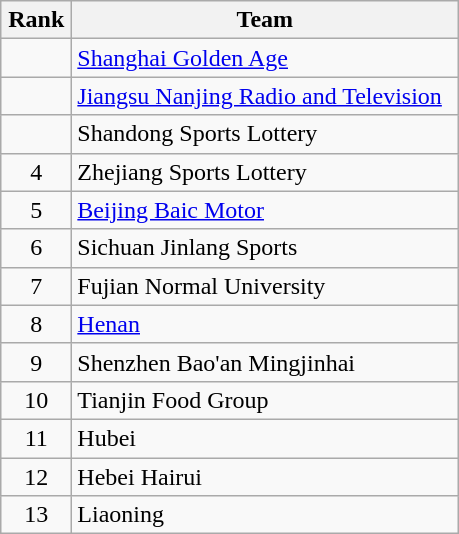<table class="wikitable" style="text-align:center;">
<tr>
<th width=40>Rank</th>
<th width=250>Team</th>
</tr>
<tr>
<td></td>
<td style="text-align:left;"><a href='#'>Shanghai Golden Age</a></td>
</tr>
<tr>
<td></td>
<td style="text-align:left;"><a href='#'>Jiangsu Nanjing Radio and Television</a></td>
</tr>
<tr>
<td></td>
<td style="text-align:left;">Shandong Sports Lottery</td>
</tr>
<tr>
<td>4</td>
<td style="text-align:left;">Zhejiang Sports Lottery</td>
</tr>
<tr>
<td>5</td>
<td style="text-align:left;"><a href='#'>Beijing Baic Motor</a></td>
</tr>
<tr>
<td>6</td>
<td style="text-align:left;">Sichuan Jinlang Sports</td>
</tr>
<tr>
<td>7</td>
<td style="text-align:left;">Fujian Normal University</td>
</tr>
<tr>
<td>8</td>
<td style="text-align:left;"><a href='#'>Henan</a></td>
</tr>
<tr>
<td>9</td>
<td style="text-align:left;">Shenzhen Bao'an Mingjinhai</td>
</tr>
<tr>
<td>10</td>
<td style="text-align:left;">Tianjin Food Group</td>
</tr>
<tr>
<td>11</td>
<td style="text-align:left;">Hubei</td>
</tr>
<tr>
<td>12</td>
<td style="text-align:left;">Hebei Hairui</td>
</tr>
<tr>
<td>13</td>
<td style="text-align:left;">Liaoning</td>
</tr>
</table>
